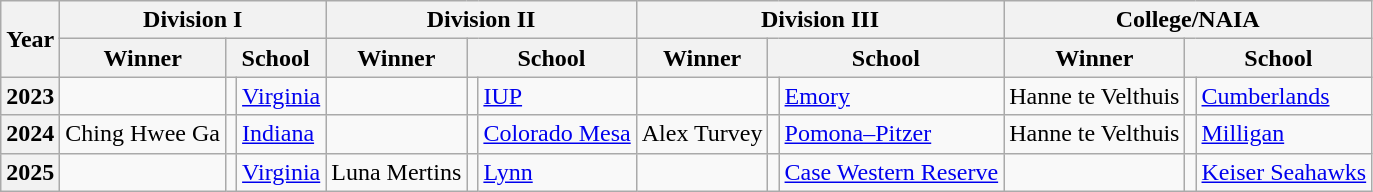<table class="wikitable sortable">
<tr>
<th scope="col" rowspan=2>Year</th>
<th scope="colgroup" colspan=3>Division I</th>
<th scope="colgroup" colspan=3>Division II</th>
<th scope="colgroup" colspan=3>Division III</th>
<th scope="colgroup" colspan=3>College/NAIA</th>
</tr>
<tr>
<th scope="col">Winner</th>
<th scope="col" colspan=2>School</th>
<th scope="col">Winner</th>
<th scope="col" colspan=2>School</th>
<th scope="col">Winner</th>
<th scope="col" colspan=2>School</th>
<th scope="col">Winner</th>
<th scope="col" colspan=2>School</th>
</tr>
<tr>
<th scope="row">2023</th>
<td></td>
<td style=></td>
<td><a href='#'>Virginia</a></td>
<td></td>
<td style=></td>
<td><a href='#'>IUP</a></td>
<td></td>
<td style=></td>
<td><a href='#'>Emory</a></td>
<td data-sort-value="te Velthuis, Hanne"> Hanne te Velthuis</td>
<td style=></td>
<td><a href='#'>Cumberlands</a></td>
</tr>
<tr>
<th scope="row">2024</th>
<td data-sort-value="Ga, Ching Hwee"> Ching Hwee Ga</td>
<td style=></td>
<td><a href='#'>Indiana</a></td>
<td></td>
<td style=></td>
<td><a href='#'>Colorado Mesa</a></td>
<td data-sort-value="Turvey, Alex"> Alex Turvey</td>
<td style=></td>
<td><a href='#'>Pomona–Pitzer</a></td>
<td data-sort-value="te Velthuis, Hanne"> Hanne te Velthuis</td>
<td style=></td>
<td><a href='#'>Milligan</a></td>
</tr>
<tr>
<th scope="row">2025</th>
<td></td>
<td style=></td>
<td><a href='#'>Virginia</a></td>
<td data-sort-value="Mertins, Luna"> Luna Mertins</td>
<td style=></td>
<td><a href='#'>Lynn</a></td>
<td></td>
<td style=></td>
<td><a href='#'>Case Western Reserve</a></td>
<td></td>
<td style=></td>
<td><a href='#'>Keiser Seahawks</a></td>
</tr>
</table>
